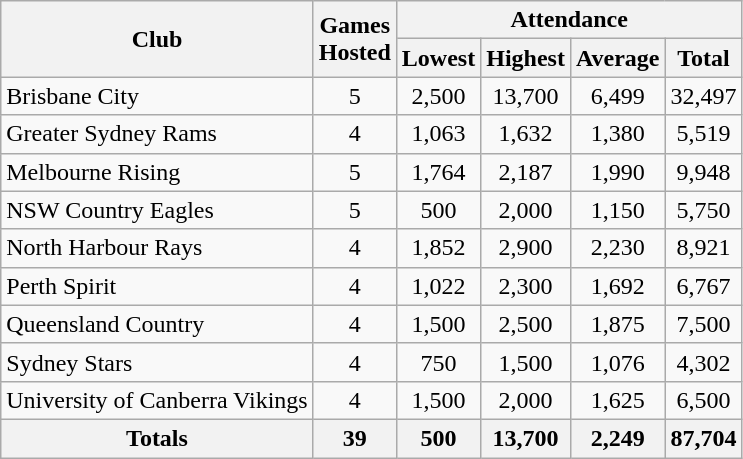<table class="wikitable sortable" style="text-align:center">
<tr>
<th rowspan=2>Club</th>
<th rowspan=2>Games<br>Hosted</th>
<th colspan=4>Attendance</th>
</tr>
<tr>
<th>Lowest</th>
<th>Highest</th>
<th>Average</th>
<th>Total</th>
</tr>
<tr>
<td align= left>Brisbane City</td>
<td align=center>5</td>
<td>2,500</td>
<td>13,700</td>
<td>6,499</td>
<td>32,497</td>
</tr>
<tr>
<td align= left>Greater Sydney Rams</td>
<td align=center>4</td>
<td>1,063</td>
<td>1,632</td>
<td>1,380</td>
<td>5,519</td>
</tr>
<tr>
<td align= left>Melbourne Rising</td>
<td align=center>5</td>
<td>1,764</td>
<td>2,187</td>
<td>1,990</td>
<td>9,948</td>
</tr>
<tr>
<td align= left>NSW Country Eagles</td>
<td align=center>5</td>
<td>500</td>
<td>2,000</td>
<td>1,150</td>
<td>5,750</td>
</tr>
<tr>
<td align= left>North Harbour Rays</td>
<td align=center>4</td>
<td>1,852</td>
<td>2,900</td>
<td>2,230</td>
<td>8,921</td>
</tr>
<tr>
<td align= left>Perth Spirit</td>
<td align=center>4</td>
<td>1,022</td>
<td>2,300</td>
<td>1,692</td>
<td>6,767</td>
</tr>
<tr>
<td align= left>Queensland Country</td>
<td align=center>4</td>
<td>1,500</td>
<td>2,500</td>
<td>1,875</td>
<td>7,500</td>
</tr>
<tr>
<td align= left>Sydney Stars</td>
<td align=center>4</td>
<td>750</td>
<td>1,500</td>
<td>1,076</td>
<td>4,302</td>
</tr>
<tr>
<td align= left>University of Canberra Vikings</td>
<td align=center>4</td>
<td>1,500</td>
<td>2,000</td>
<td>1,625</td>
<td>6,500</td>
</tr>
<tr>
<th>Totals</th>
<th>39</th>
<th>500</th>
<th>13,700</th>
<th>2,249</th>
<th>87,704</th>
</tr>
</table>
